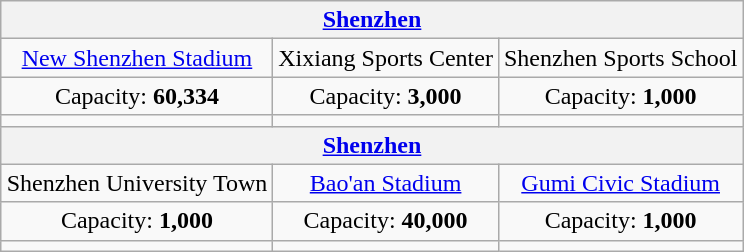<table class="wikitable" style="text-align:center;margin:1em auto;">
<tr>
<th colspan=3><a href='#'>Shenzhen</a></th>
</tr>
<tr>
<td><a href='#'>New Shenzhen Stadium</a></td>
<td>Xixiang Sports Center</td>
<td>Shenzhen Sports School</td>
</tr>
<tr>
<td>Capacity: <strong>60,334</strong></td>
<td>Capacity: <strong>3,000</strong></td>
<td>Capacity: <strong>1,000</strong></td>
</tr>
<tr>
<td></td>
<td></td>
<td></td>
</tr>
<tr>
<th colspan=3><a href='#'>Shenzhen</a></th>
</tr>
<tr>
<td>Shenzhen University Town</td>
<td><a href='#'>Bao'an Stadium</a></td>
<td><a href='#'>Gumi Civic Stadium</a></td>
</tr>
<tr>
<td>Capacity: <strong>1,000</strong></td>
<td>Capacity: <strong>40,000</strong></td>
<td>Capacity: <strong>1,000</strong></td>
</tr>
<tr>
<td></td>
<td></td>
<td></td>
</tr>
</table>
